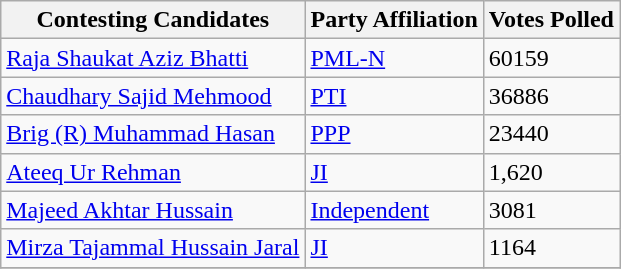<table class="wikitable sortable">
<tr>
<th>Contesting Candidates</th>
<th>Party Affiliation</th>
<th>Votes Polled</th>
</tr>
<tr>
<td><a href='#'>Raja Shaukat Aziz Bhatti</a></td>
<td><a href='#'>PML-N</a></td>
<td>60159</td>
</tr>
<tr>
<td><a href='#'>Chaudhary Sajid Mehmood</a></td>
<td><a href='#'>PTI</a></td>
<td>36886</td>
</tr>
<tr>
<td><a href='#'>Brig (R) Muhammad Hasan</a></td>
<td><a href='#'>PPP</a></td>
<td>23440</td>
</tr>
<tr>
<td><a href='#'>Ateeq Ur Rehman</a></td>
<td><a href='#'>JI</a></td>
<td>1,620</td>
</tr>
<tr>
<td><a href='#'>Majeed Akhtar Hussain</a></td>
<td><a href='#'>Independent</a></td>
<td>3081</td>
</tr>
<tr>
<td><a href='#'>Mirza Tajammal Hussain Jaral</a></td>
<td><a href='#'>JI</a></td>
<td>1164</td>
</tr>
<tr>
</tr>
</table>
